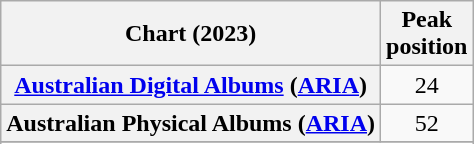<table class="wikitable sortable plainrowheaders" style="text-align:center;">
<tr>
<th scope="col">Chart (2023)</th>
<th scope="col">Peak<br>position</th>
</tr>
<tr>
<th scope="row"><a href='#'>Australian Digital Albums</a> (<a href='#'>ARIA</a>)</th>
<td>24</td>
</tr>
<tr>
<th scope="row">Australian Physical Albums (<a href='#'>ARIA</a>)</th>
<td>52</td>
</tr>
<tr>
</tr>
<tr>
</tr>
<tr>
</tr>
</table>
